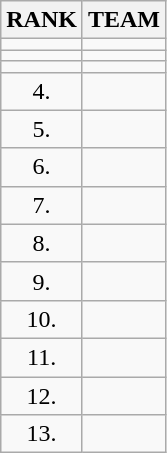<table class="wikitable">
<tr>
<th>RANK</th>
<th>TEAM</th>
</tr>
<tr>
<td align="center"></td>
<td></td>
</tr>
<tr>
<td align="center"></td>
<td></td>
</tr>
<tr>
<td align="center"></td>
<td></td>
</tr>
<tr>
<td align="center">4.</td>
<td></td>
</tr>
<tr>
<td align="center">5.</td>
<td></td>
</tr>
<tr>
<td align="center">6.</td>
<td></td>
</tr>
<tr>
<td align="center">7.</td>
<td></td>
</tr>
<tr>
<td align="center">8.</td>
<td></td>
</tr>
<tr>
<td align="center">9.</td>
<td></td>
</tr>
<tr>
<td align="center">10.</td>
<td></td>
</tr>
<tr>
<td align="center">11.</td>
<td></td>
</tr>
<tr>
<td align="center">12.</td>
<td></td>
</tr>
<tr>
<td align="center">13.</td>
<td></td>
</tr>
</table>
